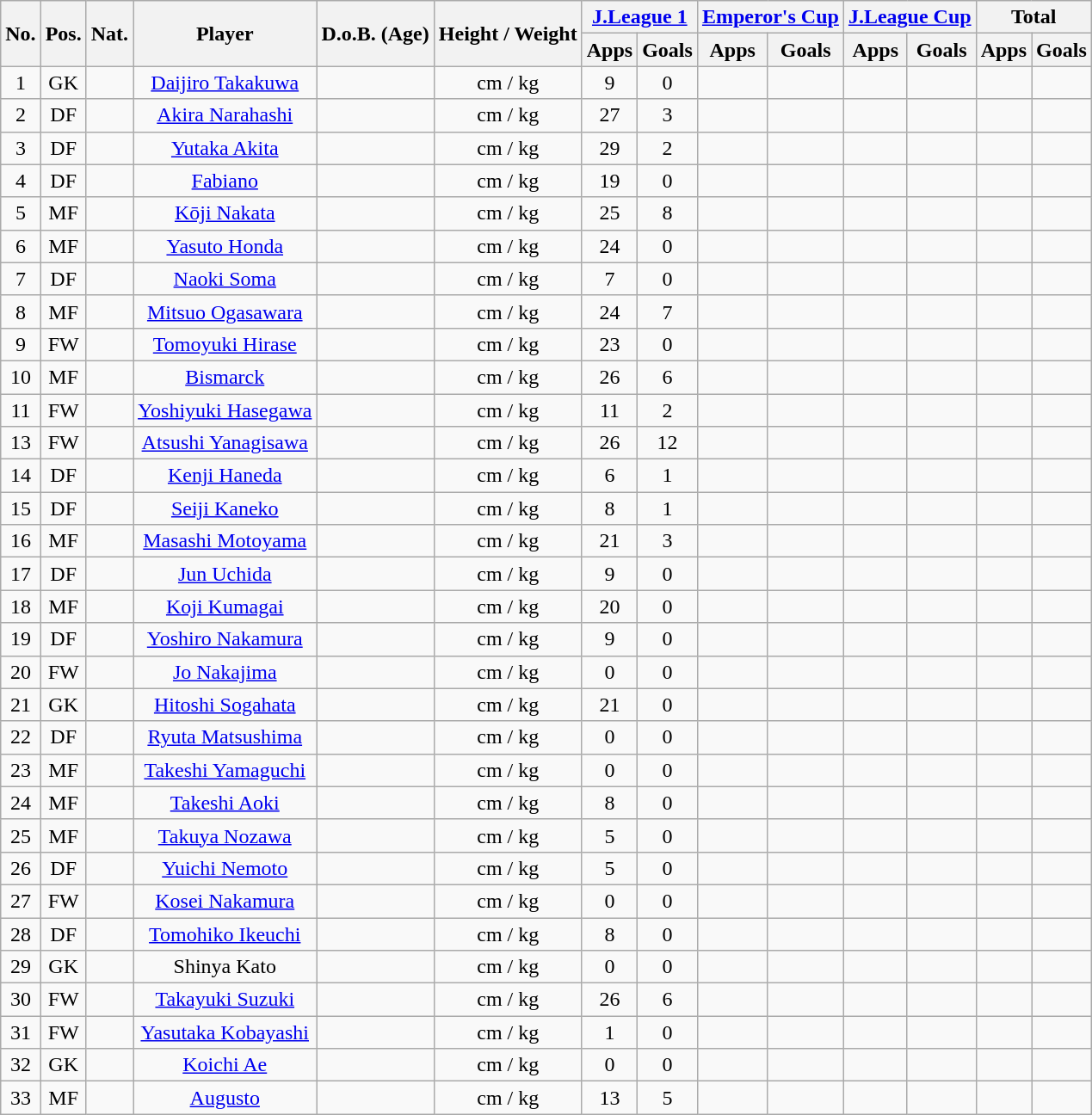<table class="wikitable" style="text-align:center;">
<tr>
<th rowspan="2">No.</th>
<th rowspan="2">Pos.</th>
<th rowspan="2">Nat.</th>
<th rowspan="2">Player</th>
<th rowspan="2">D.o.B. (Age)</th>
<th rowspan="2">Height / Weight</th>
<th colspan="2"><a href='#'>J.League 1</a></th>
<th colspan="2"><a href='#'>Emperor's Cup</a></th>
<th colspan="2"><a href='#'>J.League Cup</a></th>
<th colspan="2">Total</th>
</tr>
<tr>
<th>Apps</th>
<th>Goals</th>
<th>Apps</th>
<th>Goals</th>
<th>Apps</th>
<th>Goals</th>
<th>Apps</th>
<th>Goals</th>
</tr>
<tr>
<td>1</td>
<td>GK</td>
<td></td>
<td><a href='#'>Daijiro Takakuwa</a></td>
<td></td>
<td>cm / kg</td>
<td>9</td>
<td>0</td>
<td></td>
<td></td>
<td></td>
<td></td>
<td></td>
<td></td>
</tr>
<tr>
<td>2</td>
<td>DF</td>
<td></td>
<td><a href='#'>Akira Narahashi</a></td>
<td></td>
<td>cm / kg</td>
<td>27</td>
<td>3</td>
<td></td>
<td></td>
<td></td>
<td></td>
<td></td>
<td></td>
</tr>
<tr>
<td>3</td>
<td>DF</td>
<td></td>
<td><a href='#'>Yutaka Akita</a></td>
<td></td>
<td>cm / kg</td>
<td>29</td>
<td>2</td>
<td></td>
<td></td>
<td></td>
<td></td>
<td></td>
<td></td>
</tr>
<tr>
<td>4</td>
<td>DF</td>
<td></td>
<td><a href='#'>Fabiano</a></td>
<td></td>
<td>cm / kg</td>
<td>19</td>
<td>0</td>
<td></td>
<td></td>
<td></td>
<td></td>
<td></td>
<td></td>
</tr>
<tr>
<td>5</td>
<td>MF</td>
<td></td>
<td><a href='#'>Kōji Nakata</a></td>
<td></td>
<td>cm / kg</td>
<td>25</td>
<td>8</td>
<td></td>
<td></td>
<td></td>
<td></td>
<td></td>
<td></td>
</tr>
<tr>
<td>6</td>
<td>MF</td>
<td></td>
<td><a href='#'>Yasuto Honda</a></td>
<td></td>
<td>cm / kg</td>
<td>24</td>
<td>0</td>
<td></td>
<td></td>
<td></td>
<td></td>
<td></td>
<td></td>
</tr>
<tr>
<td>7</td>
<td>DF</td>
<td></td>
<td><a href='#'>Naoki Soma</a></td>
<td></td>
<td>cm / kg</td>
<td>7</td>
<td>0</td>
<td></td>
<td></td>
<td></td>
<td></td>
<td></td>
<td></td>
</tr>
<tr>
<td>8</td>
<td>MF</td>
<td></td>
<td><a href='#'>Mitsuo Ogasawara</a></td>
<td></td>
<td>cm / kg</td>
<td>24</td>
<td>7</td>
<td></td>
<td></td>
<td></td>
<td></td>
<td></td>
<td></td>
</tr>
<tr>
<td>9</td>
<td>FW</td>
<td></td>
<td><a href='#'>Tomoyuki Hirase</a></td>
<td></td>
<td>cm / kg</td>
<td>23</td>
<td>0</td>
<td></td>
<td></td>
<td></td>
<td></td>
<td></td>
<td></td>
</tr>
<tr>
<td>10</td>
<td>MF</td>
<td></td>
<td><a href='#'>Bismarck</a></td>
<td></td>
<td>cm / kg</td>
<td>26</td>
<td>6</td>
<td></td>
<td></td>
<td></td>
<td></td>
<td></td>
<td></td>
</tr>
<tr>
<td>11</td>
<td>FW</td>
<td></td>
<td><a href='#'>Yoshiyuki Hasegawa</a></td>
<td></td>
<td>cm / kg</td>
<td>11</td>
<td>2</td>
<td></td>
<td></td>
<td></td>
<td></td>
<td></td>
<td></td>
</tr>
<tr>
<td>13</td>
<td>FW</td>
<td></td>
<td><a href='#'>Atsushi Yanagisawa</a></td>
<td></td>
<td>cm / kg</td>
<td>26</td>
<td>12</td>
<td></td>
<td></td>
<td></td>
<td></td>
<td></td>
<td></td>
</tr>
<tr>
<td>14</td>
<td>DF</td>
<td></td>
<td><a href='#'>Kenji Haneda</a></td>
<td></td>
<td>cm / kg</td>
<td>6</td>
<td>1</td>
<td></td>
<td></td>
<td></td>
<td></td>
<td></td>
<td></td>
</tr>
<tr>
<td>15</td>
<td>DF</td>
<td></td>
<td><a href='#'>Seiji Kaneko</a></td>
<td></td>
<td>cm / kg</td>
<td>8</td>
<td>1</td>
<td></td>
<td></td>
<td></td>
<td></td>
<td></td>
<td></td>
</tr>
<tr>
<td>16</td>
<td>MF</td>
<td></td>
<td><a href='#'>Masashi Motoyama</a></td>
<td></td>
<td>cm / kg</td>
<td>21</td>
<td>3</td>
<td></td>
<td></td>
<td></td>
<td></td>
<td></td>
<td></td>
</tr>
<tr>
<td>17</td>
<td>DF</td>
<td></td>
<td><a href='#'>Jun Uchida</a></td>
<td></td>
<td>cm / kg</td>
<td>9</td>
<td>0</td>
<td></td>
<td></td>
<td></td>
<td></td>
<td></td>
<td></td>
</tr>
<tr>
<td>18</td>
<td>MF</td>
<td></td>
<td><a href='#'>Koji Kumagai</a></td>
<td></td>
<td>cm / kg</td>
<td>20</td>
<td>0</td>
<td></td>
<td></td>
<td></td>
<td></td>
<td></td>
<td></td>
</tr>
<tr>
<td>19</td>
<td>DF</td>
<td></td>
<td><a href='#'>Yoshiro Nakamura</a></td>
<td></td>
<td>cm / kg</td>
<td>9</td>
<td>0</td>
<td></td>
<td></td>
<td></td>
<td></td>
<td></td>
<td></td>
</tr>
<tr>
<td>20</td>
<td>FW</td>
<td></td>
<td><a href='#'>Jo Nakajima</a></td>
<td></td>
<td>cm / kg</td>
<td>0</td>
<td>0</td>
<td></td>
<td></td>
<td></td>
<td></td>
<td></td>
<td></td>
</tr>
<tr>
<td>21</td>
<td>GK</td>
<td></td>
<td><a href='#'>Hitoshi Sogahata</a></td>
<td></td>
<td>cm / kg</td>
<td>21</td>
<td>0</td>
<td></td>
<td></td>
<td></td>
<td></td>
<td></td>
<td></td>
</tr>
<tr>
<td>22</td>
<td>DF</td>
<td></td>
<td><a href='#'>Ryuta Matsushima</a></td>
<td></td>
<td>cm / kg</td>
<td>0</td>
<td>0</td>
<td></td>
<td></td>
<td></td>
<td></td>
<td></td>
<td></td>
</tr>
<tr>
<td>23</td>
<td>MF</td>
<td></td>
<td><a href='#'>Takeshi Yamaguchi</a></td>
<td></td>
<td>cm / kg</td>
<td>0</td>
<td>0</td>
<td></td>
<td></td>
<td></td>
<td></td>
<td></td>
<td></td>
</tr>
<tr>
<td>24</td>
<td>MF</td>
<td></td>
<td><a href='#'>Takeshi Aoki</a></td>
<td></td>
<td>cm / kg</td>
<td>8</td>
<td>0</td>
<td></td>
<td></td>
<td></td>
<td></td>
<td></td>
<td></td>
</tr>
<tr>
<td>25</td>
<td>MF</td>
<td></td>
<td><a href='#'>Takuya Nozawa</a></td>
<td></td>
<td>cm / kg</td>
<td>5</td>
<td>0</td>
<td></td>
<td></td>
<td></td>
<td></td>
<td></td>
<td></td>
</tr>
<tr>
<td>26</td>
<td>DF</td>
<td></td>
<td><a href='#'>Yuichi Nemoto</a></td>
<td></td>
<td>cm / kg</td>
<td>5</td>
<td>0</td>
<td></td>
<td></td>
<td></td>
<td></td>
<td></td>
<td></td>
</tr>
<tr>
<td>27</td>
<td>FW</td>
<td></td>
<td><a href='#'>Kosei Nakamura</a></td>
<td></td>
<td>cm / kg</td>
<td>0</td>
<td>0</td>
<td></td>
<td></td>
<td></td>
<td></td>
<td></td>
<td></td>
</tr>
<tr>
<td>28</td>
<td>DF</td>
<td></td>
<td><a href='#'>Tomohiko Ikeuchi</a></td>
<td></td>
<td>cm / kg</td>
<td>8</td>
<td>0</td>
<td></td>
<td></td>
<td></td>
<td></td>
<td></td>
<td></td>
</tr>
<tr>
<td>29</td>
<td>GK</td>
<td></td>
<td>Shinya Kato</td>
<td></td>
<td>cm / kg</td>
<td>0</td>
<td>0</td>
<td></td>
<td></td>
<td></td>
<td></td>
<td></td>
<td></td>
</tr>
<tr>
<td>30</td>
<td>FW</td>
<td></td>
<td><a href='#'>Takayuki Suzuki</a></td>
<td></td>
<td>cm / kg</td>
<td>26</td>
<td>6</td>
<td></td>
<td></td>
<td></td>
<td></td>
<td></td>
<td></td>
</tr>
<tr>
<td>31</td>
<td>FW</td>
<td></td>
<td><a href='#'>Yasutaka Kobayashi</a></td>
<td></td>
<td>cm / kg</td>
<td>1</td>
<td>0</td>
<td></td>
<td></td>
<td></td>
<td></td>
<td></td>
<td></td>
</tr>
<tr>
<td>32</td>
<td>GK</td>
<td></td>
<td><a href='#'>Koichi Ae</a></td>
<td></td>
<td>cm / kg</td>
<td>0</td>
<td>0</td>
<td></td>
<td></td>
<td></td>
<td></td>
<td></td>
<td></td>
</tr>
<tr>
<td>33</td>
<td>MF</td>
<td></td>
<td><a href='#'>Augusto</a></td>
<td></td>
<td>cm / kg</td>
<td>13</td>
<td>5</td>
<td></td>
<td></td>
<td></td>
<td></td>
<td></td>
<td></td>
</tr>
</table>
